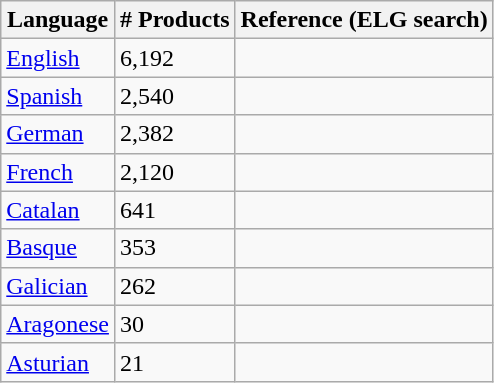<table class="wikitable">
<tr>
<th>Language</th>
<th># Products</th>
<th>Reference (ELG search)</th>
</tr>
<tr>
<td><a href='#'>English</a></td>
<td>6,192</td>
<td></td>
</tr>
<tr>
<td><a href='#'>Spanish</a></td>
<td>2,540</td>
<td></td>
</tr>
<tr>
<td><a href='#'>German</a></td>
<td>2,382</td>
<td></td>
</tr>
<tr>
<td><a href='#'>French</a></td>
<td>2,120</td>
<td></td>
</tr>
<tr>
<td><a href='#'>Catalan</a></td>
<td>641</td>
<td></td>
</tr>
<tr>
<td><a href='#'>Basque</a></td>
<td>353</td>
<td></td>
</tr>
<tr>
<td><a href='#'>Galician</a></td>
<td>262</td>
<td></td>
</tr>
<tr>
<td><a href='#'>Aragonese</a></td>
<td>30</td>
<td></td>
</tr>
<tr>
<td><a href='#'>Asturian</a></td>
<td>21</td>
<td></td>
</tr>
</table>
